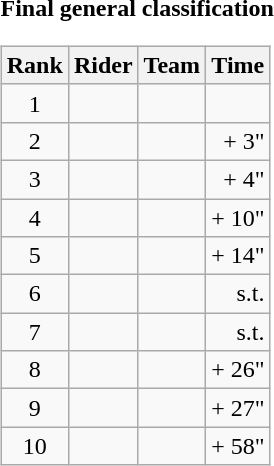<table>
<tr>
<td><strong>Final general classification</strong><br><table class="wikitable">
<tr>
<th scope="col">Rank</th>
<th scope="col">Rider</th>
<th scope="col">Team</th>
<th scope="col">Time</th>
</tr>
<tr>
<td style="text-align:center;">1</td>
<td></td>
<td></td>
<td style="text-align:right;"></td>
</tr>
<tr>
<td style="text-align:center;">2</td>
<td></td>
<td></td>
<td style="text-align:right;">+ 3"</td>
</tr>
<tr>
<td style="text-align:center;">3</td>
<td></td>
<td></td>
<td style="text-align:right;">+ 4"</td>
</tr>
<tr>
<td style="text-align:center;">4</td>
<td></td>
<td></td>
<td style="text-align:right;">+ 10"</td>
</tr>
<tr>
<td style="text-align:center;">5</td>
<td></td>
<td></td>
<td style="text-align:right;">+ 14"</td>
</tr>
<tr>
<td style="text-align:center;">6</td>
<td></td>
<td></td>
<td style="text-align:right;">s.t.</td>
</tr>
<tr>
<td style="text-align:center;">7</td>
<td></td>
<td></td>
<td style="text-align:right;">s.t.</td>
</tr>
<tr>
<td style="text-align:center;">8</td>
<td></td>
<td></td>
<td style="text-align:right;">+ 26"</td>
</tr>
<tr>
<td style="text-align:center;">9</td>
<td></td>
<td></td>
<td style="text-align:right;">+ 27"</td>
</tr>
<tr>
<td style="text-align:center;">10</td>
<td></td>
<td></td>
<td style="text-align:right;">+ 58"</td>
</tr>
</table>
</td>
</tr>
</table>
